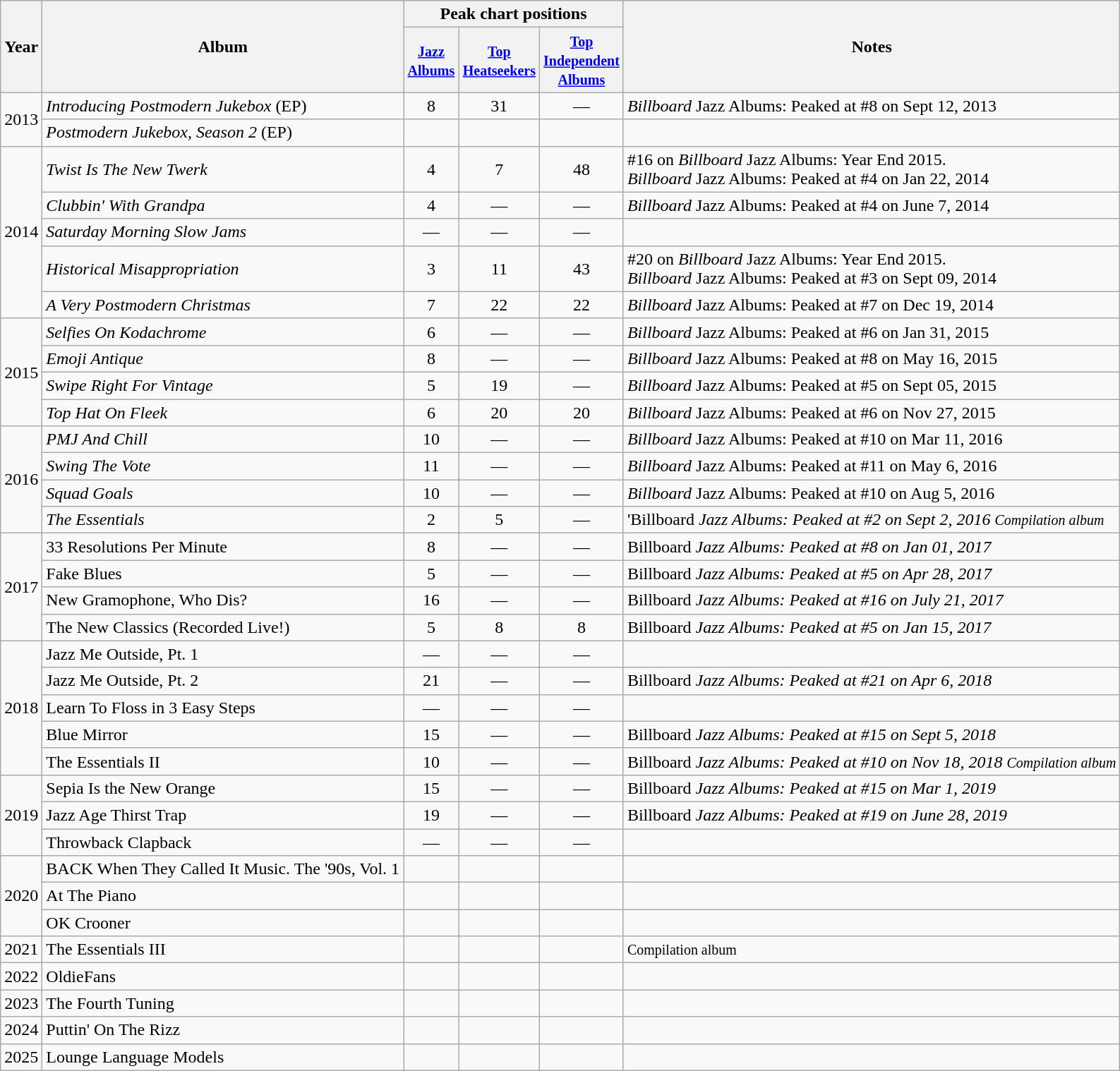<table class="wikitable">
<tr>
<th rowspan="2">Year</th>
<th rowspan="2">Album</th>
<th colspan="3">Peak chart positions</th>
<th rowspan="2">Notes</th>
</tr>
<tr>
<th style="width:45px;"><small><a href='#'>Jazz Albums</a></small></th>
<th style="width:45px;"><small><a href='#'>Top Heatseekers</a></small></th>
<th style="width:45px;"><small><a href='#'>Top Independent Albums</a></small></th>
</tr>
<tr>
<td rowspan="2">2013</td>
<td><em>Introducing Postmodern Jukebox</em> (EP)</td>
<td style="text-align:center;">8</td>
<td style="text-align:center;">31</td>
<td style="text-align:center;">—</td>
<td><em>Billboard</em> Jazz Albums: Peaked at #8 on Sept 12, 2013 </td>
</tr>
<tr>
<td><em>Postmodern Jukebox, Season 2</em> (EP)</td>
<td></td>
<td></td>
<td></td>
<td></td>
</tr>
<tr>
<td rowspan="5">2014</td>
<td><em>Twist Is The New Twerk</em></td>
<td style="text-align:center;">4</td>
<td style="text-align:center;">7</td>
<td style="text-align:center;">48</td>
<td>#16 on <em>Billboard</em> Jazz Albums: Year End 2015.<br><em>Billboard</em> Jazz Albums: Peaked at #4 on Jan 22, 2014</td>
</tr>
<tr>
<td><em>Clubbin' With Grandpa</em></td>
<td style="text-align:center;">4</td>
<td style="text-align:center;">—</td>
<td style="text-align:center;">—</td>
<td><em>Billboard</em> Jazz Albums: Peaked at #4 on June 7, 2014</td>
</tr>
<tr>
<td><em>Saturday Morning Slow Jams</em></td>
<td style="text-align:center;">—</td>
<td style="text-align:center;">—</td>
<td style="text-align:center;">—</td>
<td></td>
</tr>
<tr>
<td><em>Historical Misappropriation</em></td>
<td style="text-align:center;">3</td>
<td style="text-align:center;">11</td>
<td style="text-align:center;">43</td>
<td>#20 on <em>Billboard</em> Jazz Albums: Year End 2015.<br><em>Billboard</em> Jazz Albums: Peaked at #3 on Sept 09, 2014</td>
</tr>
<tr>
<td><em>A Very Postmodern Christmas</em></td>
<td style="text-align:center;">7</td>
<td style="text-align:center;">22</td>
<td style="text-align:center;">22</td>
<td><em>Billboard</em> Jazz Albums: Peaked at #7 on Dec 19, 2014</td>
</tr>
<tr>
<td rowspan="4">2015</td>
<td><em>Selfies On Kodachrome</em></td>
<td style="text-align:center;">6</td>
<td style="text-align:center;">—</td>
<td style="text-align:center;">—</td>
<td><em>Billboard</em> Jazz Albums: Peaked at #6 on Jan 31, 2015</td>
</tr>
<tr>
<td><em>Emoji Antique</em></td>
<td style="text-align:center;">8</td>
<td style="text-align:center;">—</td>
<td style="text-align:center;">—</td>
<td><em>Billboard</em> Jazz Albums: Peaked at #8 on May 16, 2015</td>
</tr>
<tr>
<td><em>Swipe Right For Vintage</em></td>
<td style="text-align:center;">5</td>
<td style="text-align:center;">19</td>
<td style="text-align:center;">—</td>
<td><em>Billboard</em> Jazz Albums: Peaked at #5 on Sept 05, 2015</td>
</tr>
<tr>
<td><em>Top Hat On Fleek</em></td>
<td style="text-align:center;">6</td>
<td style="text-align:center;">20</td>
<td style="text-align:center;">20</td>
<td><em>Billboard</em> Jazz Albums: Peaked at #6 on Nov 27, 2015</td>
</tr>
<tr>
<td rowspan="4">2016</td>
<td><em>PMJ And Chill</em></td>
<td style="text-align:center;">10</td>
<td style="text-align:center;">—</td>
<td style="text-align:center;">—</td>
<td><em>Billboard</em> Jazz Albums: Peaked at #10 on Mar 11, 2016</td>
</tr>
<tr>
<td><em>Swing The Vote</em></td>
<td style="text-align:center;">11</td>
<td style="text-align:center;">—</td>
<td style="text-align:center;">—</td>
<td><em>Billboard</em> Jazz Albums: Peaked at #11 on May 6, 2016</td>
</tr>
<tr>
<td><em>Squad Goals</em></td>
<td style="text-align:center;">10</td>
<td style="text-align:center;">—</td>
<td style="text-align:center;">—</td>
<td><em>Billboard</em> Jazz Albums: Peaked at #10 on Aug 5, 2016</td>
</tr>
<tr>
<td><em>The Essentials</em></td>
<td style="text-align:center;">2</td>
<td style="text-align:center;">5</td>
<td style="text-align:center;">—</td>
<td>'Billboard<em> Jazz Albums: Peaked at #2 on Sept 2, 2016 <small>Compilation album</small></td>
</tr>
<tr>
<td rowspan="4">2017</td>
<td></em>33 Resolutions Per Minute<em></td>
<td style="text-align:center;">8</td>
<td style="text-align:center;">—</td>
<td style="text-align:center;">—</td>
<td></em>Billboard<em> Jazz Albums: Peaked at #8 on Jan 01, 2017</td>
</tr>
<tr>
<td></em>Fake Blues<em></td>
<td style="text-align:center;">5</td>
<td style="text-align:center;">—</td>
<td style="text-align:center;">—</td>
<td></em>Billboard<em> Jazz Albums: Peaked at #5 on Apr 28, 2017</td>
</tr>
<tr>
<td></em>New Gramophone, Who Dis?<em></td>
<td style="text-align:center;">16</td>
<td style="text-align:center;">—</td>
<td style="text-align:center;">—</td>
<td></em>Billboard<em> Jazz Albums: Peaked at #16 on July 21, 2017</td>
</tr>
<tr>
<td></em>The New Classics (Recorded Live!)<em></td>
<td style="text-align:center;">5</td>
<td style="text-align:center;">8</td>
<td style="text-align:center;">8</td>
<td></em>Billboard<em> Jazz Albums: Peaked at #5 on Jan 15, 2017</td>
</tr>
<tr>
<td rowspan="5">2018</td>
<td></em>Jazz Me Outside, Pt. 1<em></td>
<td style="text-align:center;">—</td>
<td style="text-align:center;">—</td>
<td style="text-align:center;">—</td>
<td></td>
</tr>
<tr>
<td></em>Jazz Me Outside, Pt. 2<em></td>
<td style="text-align:center;">21</td>
<td style="text-align:center;">—</td>
<td style="text-align:center;">—</td>
<td></em>Billboard<em> Jazz Albums: Peaked at #21 on Apr 6, 2018</td>
</tr>
<tr>
<td></em>Learn To Floss in 3 Easy Steps<em></td>
<td style="text-align:center;">—</td>
<td style="text-align:center;">—</td>
<td style="text-align:center;">—</td>
<td></td>
</tr>
<tr>
<td></em>Blue Mirror<em></td>
<td style="text-align:center;">15</td>
<td style="text-align:center;">—</td>
<td style="text-align:center;">—</td>
<td></em>Billboard<em> Jazz Albums: Peaked at #15 on Sept 5, 2018</td>
</tr>
<tr>
<td></em>The Essentials II<em></td>
<td style="text-align:center;">10</td>
<td style="text-align:center;">—</td>
<td style="text-align:center;">—</td>
<td></em>Billboard<em> Jazz Albums: Peaked at #10 on Nov 18, 2018 <small>Compilation album</small></td>
</tr>
<tr>
<td rowspan="3">2019</td>
<td></em>Sepia Is the New Orange<em></td>
<td style="text-align:center;">15</td>
<td style="text-align:center;">—</td>
<td style="text-align:center;">—</td>
<td></em>Billboard<em> Jazz Albums: Peaked at #15 on Mar 1, 2019</td>
</tr>
<tr>
<td></em>Jazz Age Thirst Trap<em></td>
<td style="text-align:center;">19</td>
<td style="text-align:center;">—</td>
<td style="text-align:center;">—</td>
<td></em>Billboard<em> Jazz Albums: Peaked at #19 on June 28, 2019</td>
</tr>
<tr>
<td></em>Throwback Clapback<em></td>
<td style="text-align:center;">—</td>
<td style="text-align:center;">—</td>
<td style="text-align:center;">—</td>
<td></td>
</tr>
<tr>
<td rowspan="3">2020</td>
<td></em>BACK When They Called It Music. The '90s, Vol. 1<em></td>
<td></td>
<td></td>
<td></td>
<td></td>
</tr>
<tr>
<td></em>At The Piano<em></td>
<td></td>
<td></td>
<td></td>
<td></td>
</tr>
<tr>
<td></em>OK Crooner<em></td>
<td></td>
<td></td>
<td></td>
<td></td>
</tr>
<tr>
<td>2021</td>
<td></em>The Essentials III<em></td>
<td></td>
<td></td>
<td></td>
<td><small>Compilation album</small></td>
</tr>
<tr>
<td>2022</td>
<td></em>OldieFans<em></td>
<td></td>
<td></td>
<td></td>
</tr>
<tr>
<td>2023</td>
<td></em>The Fourth Tuning<em></td>
<td></td>
<td></td>
<td></td>
<td></td>
</tr>
<tr>
<td>2024</td>
<td></em>Puttin' On The Rizz<em></td>
<td></td>
<td></td>
<td></td>
<td></td>
</tr>
<tr>
<td>2025</td>
<td></em>Lounge Language Models<em></td>
<td></td>
<td></td>
<td></td>
<td></td>
</tr>
</table>
